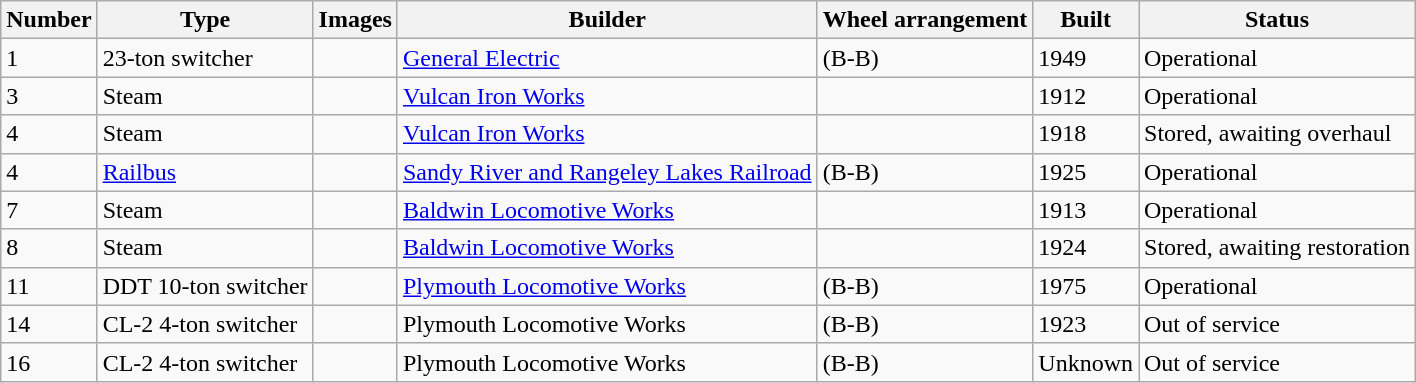<table class="wikitable" style="font-size:100%;">
<tr>
<th>Number</th>
<th>Type</th>
<th>Images</th>
<th>Builder</th>
<th>Wheel arrangement</th>
<th>Built</th>
<th>Status</th>
</tr>
<tr>
<td>1</td>
<td>23-ton switcher</td>
<td></td>
<td><a href='#'>General Electric</a></td>
<td>(B-B)</td>
<td>1949</td>
<td>Operational</td>
</tr>
<tr>
<td>3</td>
<td>Steam</td>
<td></td>
<td><a href='#'>Vulcan Iron Works</a></td>
<td></td>
<td>1912</td>
<td>Operational</td>
</tr>
<tr>
<td>4</td>
<td>Steam</td>
<td></td>
<td><a href='#'>Vulcan Iron Works</a></td>
<td></td>
<td>1918</td>
<td>Stored, awaiting overhaul</td>
</tr>
<tr>
<td>4</td>
<td><a href='#'>Railbus</a></td>
<td></td>
<td><a href='#'>Sandy River and Rangeley Lakes Railroad</a></td>
<td>(B-B)</td>
<td>1925</td>
<td>Operational</td>
</tr>
<tr>
<td>7</td>
<td>Steam</td>
<td></td>
<td><a href='#'>Baldwin Locomotive Works</a></td>
<td></td>
<td>1913</td>
<td>Operational</td>
</tr>
<tr>
<td>8</td>
<td>Steam</td>
<td></td>
<td><a href='#'>Baldwin Locomotive Works</a></td>
<td></td>
<td>1924</td>
<td>Stored, awaiting restoration</td>
</tr>
<tr>
<td>11</td>
<td>DDT 10-ton switcher</td>
<td></td>
<td><a href='#'>Plymouth Locomotive Works</a></td>
<td>(B-B)</td>
<td>1975</td>
<td>Operational</td>
</tr>
<tr>
<td>14</td>
<td>CL-2 4-ton switcher</td>
<td></td>
<td>Plymouth Locomotive Works</td>
<td>(B-B)</td>
<td>1923</td>
<td>Out of service</td>
</tr>
<tr>
<td>16</td>
<td>CL-2 4-ton switcher</td>
<td></td>
<td>Plymouth Locomotive Works</td>
<td>(B-B)</td>
<td>Unknown</td>
<td>Out of service</td>
</tr>
</table>
